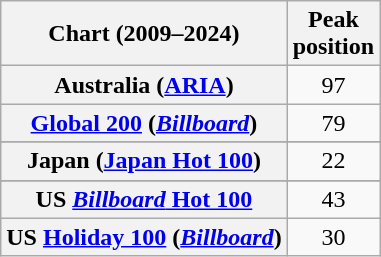<table class="wikitable sortable plainrowheaders" style="text-align:center">
<tr>
<th scope="col">Chart (2009–2024)</th>
<th scope="col">Peak<br>position</th>
</tr>
<tr>
<th scope="row">Australia (<a href='#'>ARIA</a>)</th>
<td>97</td>
</tr>
<tr>
<th scope="row"><a href='#'>Global 200</a> (<em><a href='#'>Billboard</a></em>)</th>
<td>79</td>
</tr>
<tr>
</tr>
<tr>
<th scope="row">Japan (<a href='#'>Japan Hot 100</a>)</th>
<td style="text-align:center;">22</td>
</tr>
<tr>
</tr>
<tr>
</tr>
<tr>
</tr>
<tr>
<th scope="row">US <a href='#'><em>Billboard</em> Hot 100</a></th>
<td>43</td>
</tr>
<tr>
<th scope="row">US <a href='#'>Holiday 100</a> (<em><a href='#'>Billboard</a></em>)</th>
<td>30</td>
</tr>
</table>
